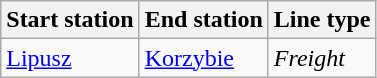<table class="wikitable">
<tr>
<th>Start station</th>
<th>End station</th>
<th>Line type</th>
</tr>
<tr>
<td><a href='#'>Lipusz</a></td>
<td><a href='#'>Korzybie</a></td>
<td><em>Freight</em></td>
</tr>
</table>
